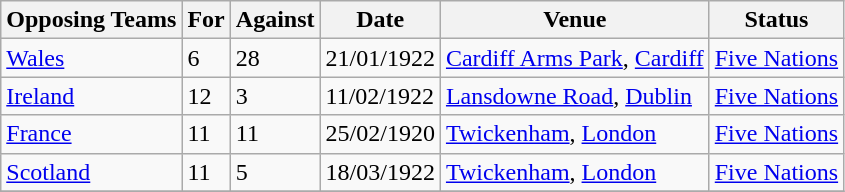<table class="wikitable">
<tr>
<th>Opposing Teams</th>
<th>For</th>
<th>Against</th>
<th>Date</th>
<th>Venue</th>
<th>Status</th>
</tr>
<tr>
<td><a href='#'>Wales</a></td>
<td>6</td>
<td>28</td>
<td>21/01/1922</td>
<td><a href='#'>Cardiff Arms Park</a>, <a href='#'>Cardiff</a></td>
<td><a href='#'>Five Nations</a></td>
</tr>
<tr>
<td><a href='#'>Ireland</a></td>
<td>12</td>
<td>3</td>
<td>11/02/1922</td>
<td><a href='#'>Lansdowne Road</a>, <a href='#'>Dublin</a></td>
<td><a href='#'>Five Nations</a></td>
</tr>
<tr>
<td><a href='#'>France</a></td>
<td>11</td>
<td>11</td>
<td>25/02/1920</td>
<td><a href='#'>Twickenham</a>, <a href='#'>London</a></td>
<td><a href='#'>Five Nations</a></td>
</tr>
<tr>
<td><a href='#'>Scotland</a></td>
<td>11</td>
<td>5</td>
<td>18/03/1922</td>
<td><a href='#'>Twickenham</a>, <a href='#'>London</a></td>
<td><a href='#'>Five Nations</a></td>
</tr>
<tr>
</tr>
</table>
